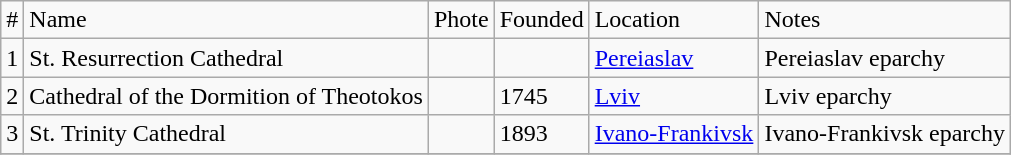<table class="wikitable">
<tr>
<td>#</td>
<td>Name</td>
<td>Phote</td>
<td>Founded</td>
<td>Location</td>
<td>Notes</td>
</tr>
<tr>
<td>1</td>
<td>St. Resurrection Cathedral</td>
<td></td>
<td></td>
<td><a href='#'>Pereiaslav</a></td>
<td>Pereiaslav eparchy</td>
</tr>
<tr>
<td>2</td>
<td>Cathedral of the Dormition of Theotokos</td>
<td></td>
<td>1745</td>
<td><a href='#'>Lviv</a></td>
<td>Lviv eparchy</td>
</tr>
<tr>
<td>3</td>
<td>St. Trinity Cathedral</td>
<td></td>
<td>1893</td>
<td><a href='#'>Ivano-Frankivsk</a></td>
<td>Ivano-Frankivsk eparchy</td>
</tr>
<tr>
</tr>
</table>
